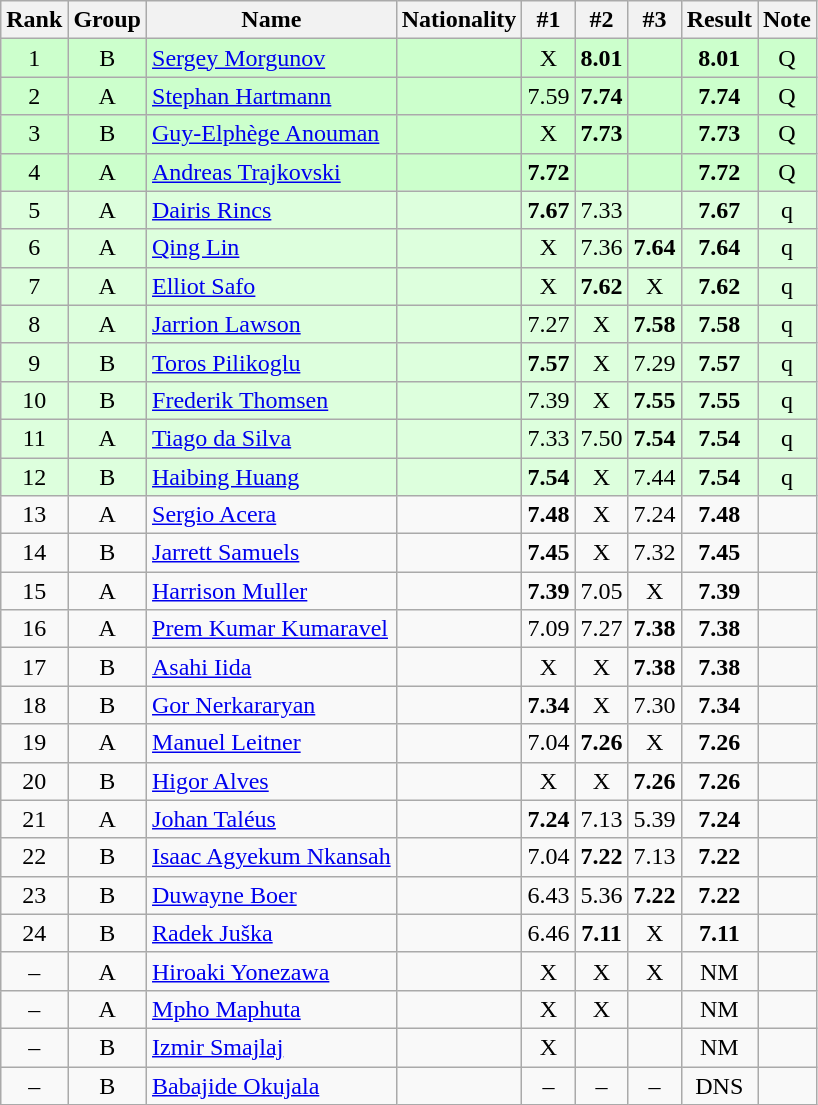<table class="wikitable sortable" style="text-align:center">
<tr>
<th>Rank</th>
<th>Group</th>
<th>Name</th>
<th>Nationality</th>
<th>#1</th>
<th>#2</th>
<th>#3</th>
<th>Result</th>
<th>Note</th>
</tr>
<tr bgcolor=ccffcc>
<td>1</td>
<td>B</td>
<td align=left><a href='#'>Sergey Morgunov</a></td>
<td align=left></td>
<td>X</td>
<td><strong>8.01</strong></td>
<td></td>
<td><strong>8.01</strong></td>
<td>Q</td>
</tr>
<tr bgcolor=ccffcc>
<td>2</td>
<td>A</td>
<td align=left><a href='#'>Stephan Hartmann</a></td>
<td align=left></td>
<td>7.59</td>
<td><strong>7.74</strong></td>
<td></td>
<td><strong>7.74</strong></td>
<td>Q</td>
</tr>
<tr bgcolor=ccffcc>
<td>3</td>
<td>B</td>
<td align=left><a href='#'>Guy-Elphège Anouman</a></td>
<td align=left></td>
<td>X</td>
<td><strong>7.73</strong></td>
<td></td>
<td><strong>7.73</strong></td>
<td>Q</td>
</tr>
<tr bgcolor=ccffcc>
<td>4</td>
<td>A</td>
<td align=left><a href='#'>Andreas Trajkovski</a></td>
<td align=left></td>
<td><strong>7.72</strong></td>
<td></td>
<td></td>
<td><strong>7.72</strong></td>
<td>Q</td>
</tr>
<tr bgcolor=ddffdd>
<td>5</td>
<td>A</td>
<td align=left><a href='#'>Dairis Rincs</a></td>
<td align=left></td>
<td><strong>7.67</strong></td>
<td>7.33</td>
<td></td>
<td><strong>7.67</strong></td>
<td>q</td>
</tr>
<tr bgcolor=ddffdd>
<td>6</td>
<td>A</td>
<td align=left><a href='#'>Qing Lin</a></td>
<td align=left></td>
<td>X</td>
<td>7.36</td>
<td><strong>7.64</strong></td>
<td><strong>7.64</strong></td>
<td>q</td>
</tr>
<tr bgcolor=ddffdd>
<td>7</td>
<td>A</td>
<td align=left><a href='#'>Elliot Safo</a></td>
<td align=left></td>
<td>X</td>
<td><strong>7.62</strong></td>
<td>X</td>
<td><strong>7.62</strong></td>
<td>q</td>
</tr>
<tr bgcolor=ddffdd>
<td>8</td>
<td>A</td>
<td align=left><a href='#'>Jarrion Lawson</a></td>
<td align=left></td>
<td>7.27</td>
<td>X</td>
<td><strong>7.58</strong></td>
<td><strong>7.58</strong></td>
<td>q</td>
</tr>
<tr bgcolor=ddffdd>
<td>9</td>
<td>B</td>
<td align=left><a href='#'>Toros Pilikoglu</a></td>
<td align=left></td>
<td><strong>7.57</strong></td>
<td>X</td>
<td>7.29</td>
<td><strong>7.57</strong></td>
<td>q</td>
</tr>
<tr bgcolor=ddffdd>
<td>10</td>
<td>B</td>
<td align=left><a href='#'>Frederik Thomsen</a></td>
<td align=left></td>
<td>7.39</td>
<td>X</td>
<td><strong>7.55</strong></td>
<td><strong>7.55</strong></td>
<td>q</td>
</tr>
<tr bgcolor=ddffdd>
<td>11</td>
<td>A</td>
<td align=left><a href='#'>Tiago da Silva</a></td>
<td align=left></td>
<td>7.33</td>
<td>7.50</td>
<td><strong>7.54</strong></td>
<td><strong>7.54</strong></td>
<td>q</td>
</tr>
<tr bgcolor=ddffdd>
<td>12</td>
<td>B</td>
<td align=left><a href='#'>Haibing Huang</a></td>
<td align=left></td>
<td><strong>7.54</strong></td>
<td>X</td>
<td>7.44</td>
<td><strong>7.54</strong></td>
<td>q</td>
</tr>
<tr>
<td>13</td>
<td>A</td>
<td align=left><a href='#'>Sergio Acera</a></td>
<td align=left></td>
<td><strong>7.48</strong></td>
<td>X</td>
<td>7.24</td>
<td><strong>7.48</strong></td>
<td></td>
</tr>
<tr>
<td>14</td>
<td>B</td>
<td align=left><a href='#'>Jarrett Samuels</a></td>
<td align=left></td>
<td><strong>7.45</strong></td>
<td>X</td>
<td>7.32</td>
<td><strong>7.45</strong></td>
<td></td>
</tr>
<tr>
<td>15</td>
<td>A</td>
<td align=left><a href='#'>Harrison Muller</a></td>
<td align=left></td>
<td><strong>7.39</strong></td>
<td>7.05</td>
<td>X</td>
<td><strong>7.39</strong></td>
<td></td>
</tr>
<tr>
<td>16</td>
<td>A</td>
<td align=left><a href='#'>Prem Kumar Kumaravel</a></td>
<td align=left></td>
<td>7.09</td>
<td>7.27</td>
<td><strong>7.38</strong></td>
<td><strong>7.38</strong></td>
<td></td>
</tr>
<tr>
<td>17</td>
<td>B</td>
<td align=left><a href='#'>Asahi Iida</a></td>
<td align=left></td>
<td>X</td>
<td>X</td>
<td><strong>7.38</strong></td>
<td><strong>7.38</strong></td>
<td></td>
</tr>
<tr>
<td>18</td>
<td>B</td>
<td align=left><a href='#'>Gor Nerkararyan</a></td>
<td align=left></td>
<td><strong>7.34</strong></td>
<td>X</td>
<td>7.30</td>
<td><strong>7.34</strong></td>
<td></td>
</tr>
<tr>
<td>19</td>
<td>A</td>
<td align=left><a href='#'>Manuel Leitner</a></td>
<td align=left></td>
<td>7.04</td>
<td><strong>7.26</strong></td>
<td>X</td>
<td><strong>7.26</strong></td>
<td></td>
</tr>
<tr>
<td>20</td>
<td>B</td>
<td align=left><a href='#'>Higor Alves</a></td>
<td align=left></td>
<td>X</td>
<td>X</td>
<td><strong>7.26</strong></td>
<td><strong>7.26</strong></td>
<td></td>
</tr>
<tr>
<td>21</td>
<td>A</td>
<td align=left><a href='#'>Johan Taléus</a></td>
<td align=left></td>
<td><strong>7.24</strong></td>
<td>7.13</td>
<td>5.39</td>
<td><strong>7.24</strong></td>
<td></td>
</tr>
<tr>
<td>22</td>
<td>B</td>
<td align=left><a href='#'>Isaac Agyekum Nkansah</a></td>
<td align=left></td>
<td>7.04</td>
<td><strong>7.22</strong></td>
<td>7.13</td>
<td><strong>7.22</strong></td>
<td></td>
</tr>
<tr>
<td>23</td>
<td>B</td>
<td align=left><a href='#'>Duwayne Boer</a></td>
<td align=left></td>
<td>6.43</td>
<td>5.36</td>
<td><strong>7.22</strong></td>
<td><strong>7.22</strong></td>
<td></td>
</tr>
<tr>
<td>24</td>
<td>B</td>
<td align=left><a href='#'>Radek Juška</a></td>
<td align=left></td>
<td>6.46</td>
<td><strong>7.11</strong></td>
<td>X</td>
<td><strong>7.11</strong></td>
<td></td>
</tr>
<tr>
<td>–</td>
<td>A</td>
<td align=left><a href='#'>Hiroaki Yonezawa</a></td>
<td align=left></td>
<td>X</td>
<td>X</td>
<td>X</td>
<td>NM</td>
<td></td>
</tr>
<tr>
<td>–</td>
<td>A</td>
<td align=left><a href='#'>Mpho Maphuta</a></td>
<td align=left></td>
<td>X</td>
<td>X</td>
<td></td>
<td>NM</td>
<td></td>
</tr>
<tr>
<td>–</td>
<td>B</td>
<td align=left><a href='#'>Izmir Smajlaj</a></td>
<td align=left></td>
<td>X</td>
<td></td>
<td></td>
<td>NM</td>
<td></td>
</tr>
<tr>
<td>–</td>
<td>B</td>
<td align=left><a href='#'>Babajide Okujala</a></td>
<td align=left></td>
<td>–</td>
<td>–</td>
<td>–</td>
<td>DNS</td>
<td></td>
</tr>
</table>
